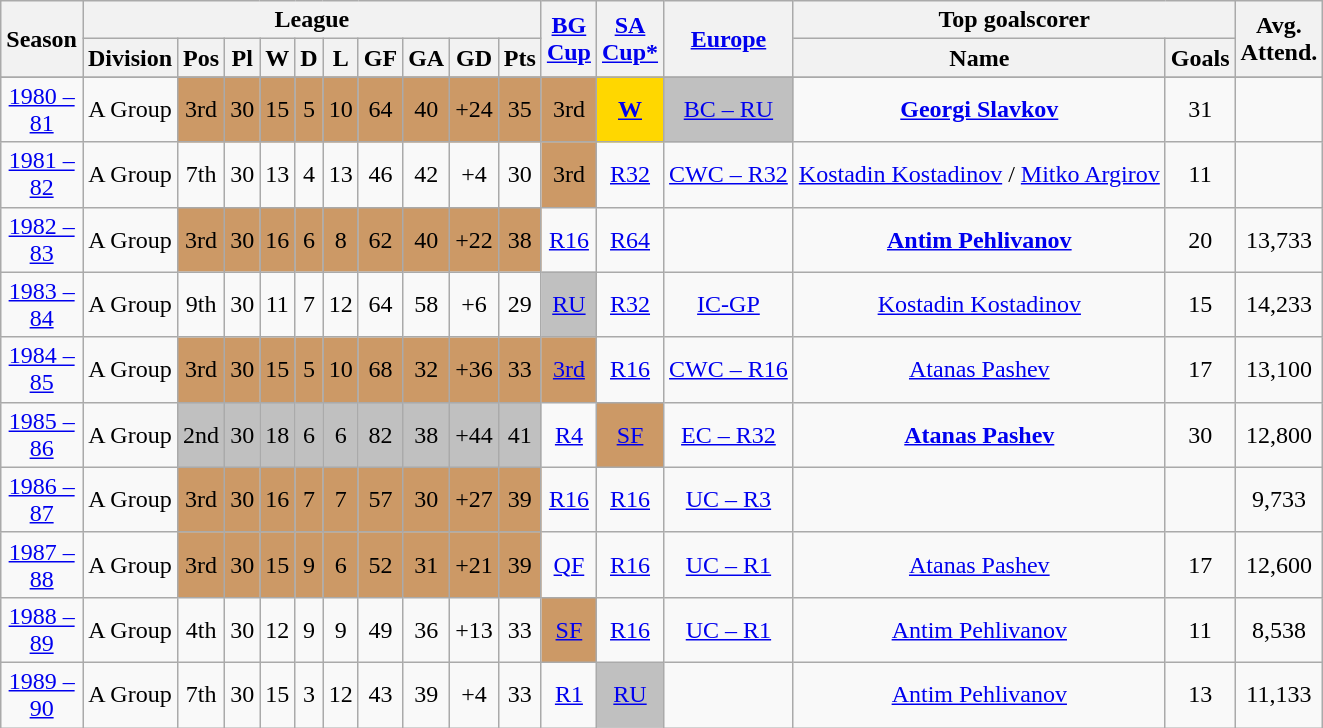<table class="wikitable sortable" style="width:800px;">
<tr>
<th rowspan=2>Season</th>
<th colspan=10>League</th>
<th rowspan=2><a href='#'>BG Cup</a></th>
<th rowspan=2><a href='#'>SA Cup*</a></th>
<th rowspan=2><a href='#'>Europe</a></th>
<th colspan=2>Top goalscorer</th>
<th rowspan=2>Avg.<br>Attend.</th>
</tr>
<tr>
<th>Division</th>
<th>Pos</th>
<th>Pl</th>
<th>W</th>
<th>D</th>
<th>L</th>
<th>GF</th>
<th>GA</th>
<th>GD</th>
<th>Pts</th>
<th>Name</th>
<th>Goals</th>
</tr>
<tr>
</tr>
<tr style="text-align:center;">
<td><a href='#'>1980 – 81</a></td>
<td>A Group</td>
<td style="background:#c96">3rd</td>
<td style="background:#c96">30</td>
<td style="background:#c96">15</td>
<td style="background:#c96">5</td>
<td style="background:#c96">10</td>
<td style="background:#c96">64</td>
<td style="background:#c96">40</td>
<td style="background:#c96">+24</td>
<td style="background:#c96">35</td>
<td style="background:#c96">3rd</td>
<td bgcolor=gold><a href='#'><strong>W</strong></a></td>
<td style="background:silver"><a href='#'>BC – RU</a></td>
<td><strong><a href='#'>Georgi Slavkov</a></strong></td>
<td>31</td>
<td></td>
</tr>
<tr style="text-align:center;">
<td><a href='#'>1981 – 82</a></td>
<td>A Group</td>
<td>7th</td>
<td>30</td>
<td>13</td>
<td>4</td>
<td>13</td>
<td>46</td>
<td>42</td>
<td>+4</td>
<td>30</td>
<td style="background:#c96">3rd</td>
<td><a href='#'>R32</a></td>
<td><a href='#'>CWC – R32</a></td>
<td style="white-space: nowrap;"><a href='#'>Kostadin Kostadinov</a> / <a href='#'>Mitko Argirov</a></td>
<td>11</td>
<td></td>
</tr>
<tr style="text-align:center;">
<td><a href='#'>1982 – 83</a></td>
<td>A Group</td>
<td style="background:#c96">3rd</td>
<td style="background:#c96">30</td>
<td style="background:#c96">16</td>
<td style="background:#c96">6</td>
<td style="background:#c96">8</td>
<td style="background:#c96">62</td>
<td style="background:#c96">40</td>
<td style="background:#c96">+22</td>
<td style="background:#c96">38</td>
<td><a href='#'>R16</a></td>
<td><a href='#'>R64</a></td>
<td></td>
<td><strong><a href='#'>Antim Pehlivanov</a></strong></td>
<td>20</td>
<td>13,733</td>
</tr>
<tr style="text-align:center;">
<td><a href='#'>1983 – 84</a></td>
<td>A Group</td>
<td>9th</td>
<td>30</td>
<td>11</td>
<td>7</td>
<td>12</td>
<td>64</td>
<td>58</td>
<td>+6</td>
<td>29</td>
<td style="background:silver"><a href='#'>RU</a></td>
<td><a href='#'>R32</a></td>
<td><a href='#'>IC-GP</a></td>
<td><a href='#'>Kostadin Kostadinov</a></td>
<td>15</td>
<td>14,233</td>
</tr>
<tr style="text-align:center;">
<td><a href='#'>1984 – 85</a></td>
<td>A Group</td>
<td style="background:#c96">3rd</td>
<td style="background:#c96">30</td>
<td style="background:#c96">15</td>
<td style="background:#c96">5</td>
<td style="background:#c96">10</td>
<td style="background:#c96">68</td>
<td style="background:#c96">32</td>
<td style="background:#c96">+36</td>
<td style="background:#c96">33</td>
<td style="background:#c96"><a href='#'>3rd</a></td>
<td><a href='#'>R16</a></td>
<td style="white-space: nowrap;"><a href='#'>CWC – R16</a></td>
<td><a href='#'>Atanas Pashev</a></td>
<td>17</td>
<td>13,100</td>
</tr>
<tr style="text-align:center;">
<td><a href='#'>1985 – 86</a></td>
<td>A Group</td>
<td style="background:silver">2nd</td>
<td style="background:silver">30</td>
<td style="background:silver">18</td>
<td style="background:silver">6</td>
<td style="background:silver">6</td>
<td style="background:silver">82</td>
<td style="background:silver">38</td>
<td style="background:silver">+44</td>
<td style="background:silver">41</td>
<td><a href='#'>R4</a></td>
<td style="background:#c96"><a href='#'>SF</a></td>
<td style="white-space: nowrap;"><a href='#'>EC – R32</a></td>
<td><strong><a href='#'>Atanas Pashev</a></strong></td>
<td>30</td>
<td>12,800</td>
</tr>
<tr style="text-align:center;">
<td><a href='#'>1986 – 87</a></td>
<td>A Group</td>
<td style="background:#c96">3rd</td>
<td style="background:#c96">30</td>
<td style="background:#c96">16</td>
<td style="background:#c96">7</td>
<td style="background:#c96">7</td>
<td style="background:#c96">57</td>
<td style="background:#c96">30</td>
<td style="background:#c96">+27</td>
<td style="background:#c96">39</td>
<td><a href='#'>R16</a></td>
<td style="white-space: nowrap;"><a href='#'>R16</a></td>
<td><a href='#'>UC – R3</a></td>
<td></td>
<td></td>
<td>9,733</td>
</tr>
<tr style="text-align:center;">
<td><a href='#'>1987 – 88</a></td>
<td>A Group</td>
<td style="background:#c96">3rd</td>
<td style="background:#c96">30</td>
<td style="background:#c96">15</td>
<td style="background:#c96">9</td>
<td style="background:#c96">6</td>
<td style="background:#c96">52</td>
<td style="background:#c96">31</td>
<td style="background:#c96">+21</td>
<td style="background:#c96">39</td>
<td><a href='#'>QF</a></td>
<td><a href='#'>R16</a></td>
<td><a href='#'>UC – R1</a></td>
<td><a href='#'>Atanas Pashev</a></td>
<td>17</td>
<td>12,600</td>
</tr>
<tr style="text-align:center;">
<td><a href='#'>1988 – 89</a></td>
<td>A Group</td>
<td>4th</td>
<td>30</td>
<td>12</td>
<td>9</td>
<td>9</td>
<td>49</td>
<td>36</td>
<td>+13</td>
<td>33</td>
<td style="background:#c96"><a href='#'>SF</a></td>
<td><a href='#'>R16</a></td>
<td><a href='#'>UC – R1</a></td>
<td><a href='#'>Antim Pehlivanov</a></td>
<td>11</td>
<td>8,538</td>
</tr>
<tr style="text-align:center;">
<td><a href='#'>1989 – 90</a></td>
<td>A Group</td>
<td>7th</td>
<td>30</td>
<td>15</td>
<td>3</td>
<td>12</td>
<td>43</td>
<td>39</td>
<td>+4</td>
<td>33</td>
<td><a href='#'>R1</a></td>
<td style="background:silver"><a href='#'>RU</a></td>
<td></td>
<td><a href='#'>Antim Pehlivanov</a></td>
<td>13</td>
<td>11,133</td>
</tr>
</table>
